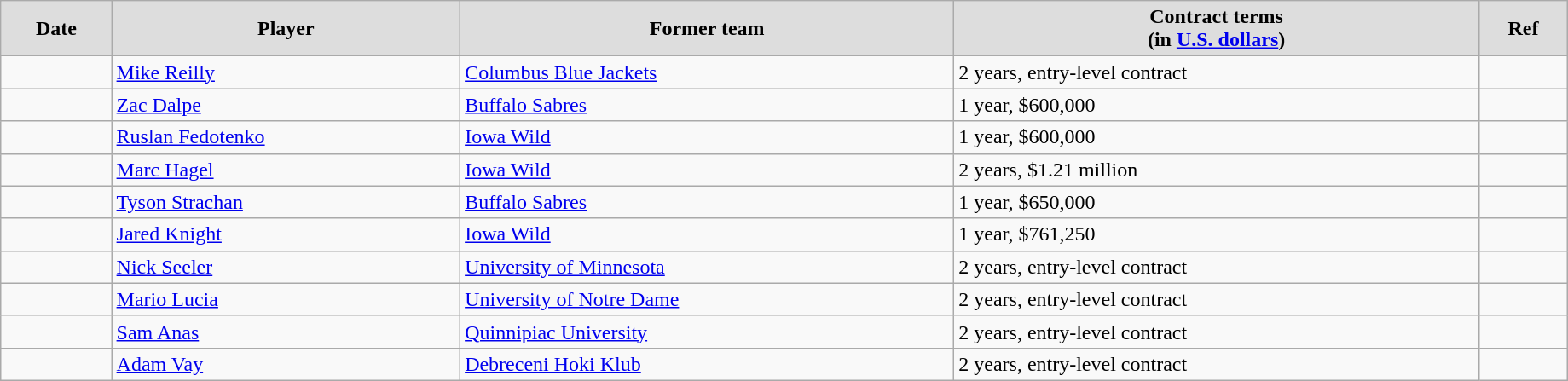<table class="wikitable" width=97%>
<tr align="center" bgcolor="#dddddd">
<td><strong>Date</strong></td>
<td><strong>Player</strong></td>
<td><strong>Former team</strong></td>
<td><strong>Contract terms</strong><br><strong>(in <a href='#'>U.S. dollars</a>)</strong></td>
<td><strong>Ref</strong></td>
</tr>
<tr>
<td></td>
<td><a href='#'>Mike Reilly</a></td>
<td><a href='#'>Columbus Blue Jackets</a></td>
<td>2 years, entry-level contract</td>
<td></td>
</tr>
<tr>
<td></td>
<td><a href='#'>Zac Dalpe</a></td>
<td><a href='#'>Buffalo Sabres</a></td>
<td>1 year, $600,000</td>
<td></td>
</tr>
<tr>
<td></td>
<td><a href='#'>Ruslan Fedotenko</a></td>
<td><a href='#'>Iowa Wild</a></td>
<td>1 year, $600,000</td>
<td></td>
</tr>
<tr>
<td></td>
<td><a href='#'>Marc Hagel</a></td>
<td><a href='#'>Iowa Wild</a></td>
<td>2 years, $1.21 million</td>
<td></td>
</tr>
<tr>
<td></td>
<td><a href='#'>Tyson Strachan</a></td>
<td><a href='#'>Buffalo Sabres</a></td>
<td>1 year, $650,000</td>
<td></td>
</tr>
<tr>
<td></td>
<td><a href='#'>Jared Knight</a></td>
<td><a href='#'>Iowa Wild</a></td>
<td>1 year, $761,250</td>
<td></td>
</tr>
<tr>
<td></td>
<td><a href='#'>Nick Seeler</a></td>
<td><a href='#'>University of Minnesota</a></td>
<td>2 years, entry-level contract</td>
<td></td>
</tr>
<tr>
<td></td>
<td><a href='#'>Mario Lucia</a></td>
<td><a href='#'>University of Notre Dame</a></td>
<td>2 years, entry-level contract</td>
<td></td>
</tr>
<tr>
<td></td>
<td><a href='#'>Sam Anas</a></td>
<td><a href='#'>Quinnipiac University</a></td>
<td>2 years, entry-level contract</td>
<td></td>
</tr>
<tr>
<td></td>
<td><a href='#'>Adam Vay</a></td>
<td><a href='#'>Debreceni Hoki Klub</a></td>
<td>2 years, entry-level contract</td>
<td></td>
</tr>
</table>
